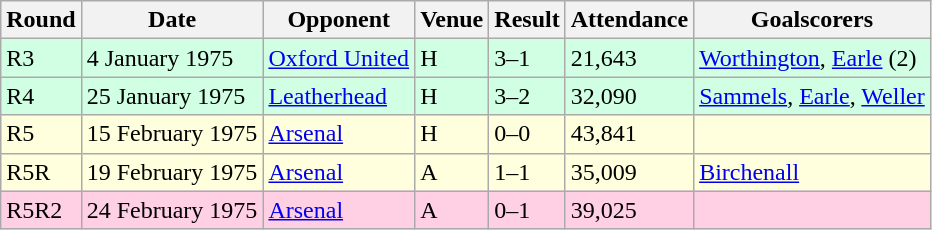<table class="wikitable">
<tr>
<th>Round</th>
<th>Date</th>
<th>Opponent</th>
<th>Venue</th>
<th>Result</th>
<th>Attendance</th>
<th>Goalscorers</th>
</tr>
<tr style="background-color: #d0ffe3;">
<td>R3</td>
<td>4 January 1975</td>
<td><a href='#'>Oxford United</a></td>
<td>H</td>
<td>3–1</td>
<td>21,643</td>
<td><a href='#'>Worthington</a>, <a href='#'>Earle</a> (2)</td>
</tr>
<tr style="background-color: #d0ffe3;">
<td>R4</td>
<td>25 January 1975</td>
<td><a href='#'>Leatherhead</a></td>
<td>H</td>
<td>3–2</td>
<td>32,090</td>
<td><a href='#'>Sammels</a>, <a href='#'>Earle</a>, <a href='#'>Weller</a></td>
</tr>
<tr style="background-color: #ffffdd;">
<td>R5</td>
<td>15 February 1975</td>
<td><a href='#'>Arsenal</a></td>
<td>H</td>
<td>0–0</td>
<td>43,841</td>
<td></td>
</tr>
<tr style="background-color: #ffffdd;">
<td>R5R</td>
<td>19 February 1975</td>
<td><a href='#'>Arsenal</a></td>
<td>A</td>
<td>1–1 </td>
<td>35,009</td>
<td><a href='#'>Birchenall</a></td>
</tr>
<tr style="background-color: #ffd0e3;">
<td>R5R2</td>
<td>24 February 1975</td>
<td><a href='#'>Arsenal</a></td>
<td>A</td>
<td>0–1 </td>
<td>39,025</td>
<td></td>
</tr>
</table>
